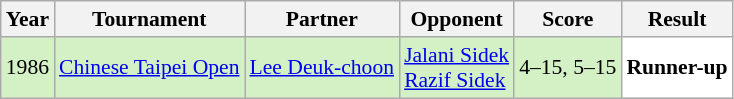<table class="sortable wikitable" style="font-size: 90%;">
<tr>
<th>Year</th>
<th>Tournament</th>
<th>Partner</th>
<th>Opponent</th>
<th>Score</th>
<th>Result</th>
</tr>
<tr style="background:#D4F1C5">
<td align="center">1986</td>
<td><a href='#'>Chinese Taipei Open</a></td>
<td> <a href='#'>Lee Deuk-choon</a></td>
<td> <a href='#'>Jalani Sidek</a><br> <a href='#'>Razif Sidek</a></td>
<td>4–15, 5–15</td>
<td style="text-align:left; background:white"> <strong>Runner-up</strong></td>
</tr>
</table>
